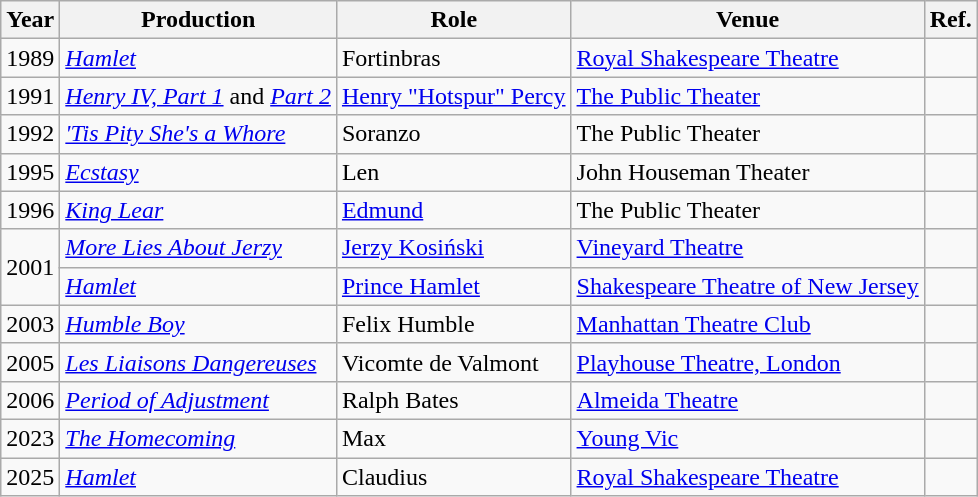<table class="wikitable sortable">
<tr>
<th>Year</th>
<th>Production</th>
<th>Role</th>
<th>Venue</th>
<th class=unsortable>Ref.</th>
</tr>
<tr>
<td>1989</td>
<td><em><a href='#'>Hamlet</a></em></td>
<td>Fortinbras</td>
<td><a href='#'>Royal Shakespeare Theatre</a></td>
<td></td>
</tr>
<tr>
<td>1991</td>
<td><em><a href='#'>Henry IV, Part 1</a></em> and <em><a href='#'>Part 2</a></em></td>
<td><a href='#'>Henry "Hotspur" Percy</a></td>
<td><a href='#'>The Public Theater</a></td>
<td></td>
</tr>
<tr>
<td>1992</td>
<td><em><a href='#'>'Tis Pity She's a Whore</a></em></td>
<td>Soranzo</td>
<td>The Public Theater</td>
<td></td>
</tr>
<tr>
<td>1995</td>
<td><em><a href='#'>Ecstasy</a></em></td>
<td>Len</td>
<td>John Houseman Theater</td>
<td></td>
</tr>
<tr>
<td>1996</td>
<td><em><a href='#'>King Lear</a></em></td>
<td><a href='#'>Edmund</a></td>
<td>The Public Theater</td>
<td></td>
</tr>
<tr>
<td rowspan="2">2001</td>
<td><em><a href='#'>More Lies About Jerzy</a></em></td>
<td><a href='#'>Jerzy Kosiński</a></td>
<td><a href='#'>Vineyard Theatre</a></td>
<td></td>
</tr>
<tr>
<td><em><a href='#'>Hamlet</a></em></td>
<td><a href='#'>Prince Hamlet</a></td>
<td><a href='#'>Shakespeare Theatre of New Jersey</a></td>
<td></td>
</tr>
<tr>
<td>2003</td>
<td><em><a href='#'>Humble Boy</a></em></td>
<td>Felix Humble</td>
<td><a href='#'>Manhattan Theatre Club</a></td>
<td></td>
</tr>
<tr>
<td>2005</td>
<td><em><a href='#'>Les Liaisons Dangereuses</a></em></td>
<td>Vicomte de Valmont</td>
<td><a href='#'>Playhouse Theatre, London</a></td>
<td></td>
</tr>
<tr>
<td>2006</td>
<td><em><a href='#'>Period of Adjustment</a></em></td>
<td>Ralph Bates</td>
<td><a href='#'>Almeida Theatre</a></td>
<td></td>
</tr>
<tr>
<td>2023</td>
<td><em><a href='#'>The Homecoming</a></em></td>
<td>Max</td>
<td><a href='#'>Young Vic</a></td>
<td></td>
</tr>
<tr>
<td>2025</td>
<td><em><a href='#'>Hamlet</a></em></td>
<td>Claudius</td>
<td><a href='#'>Royal Shakespeare Theatre</a></td>
<td></td>
</tr>
</table>
